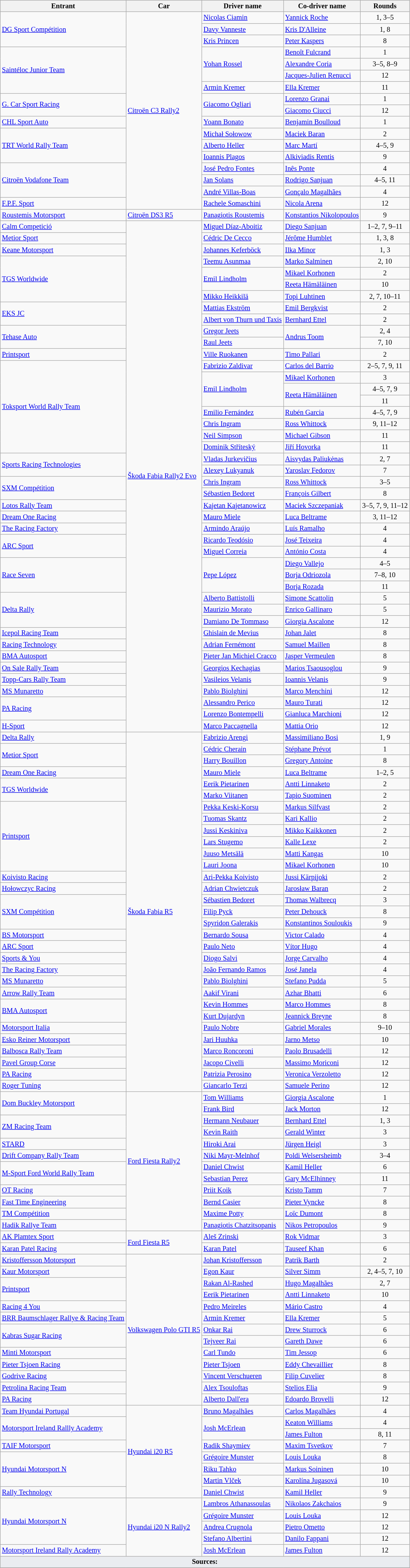<table class="wikitable" style="font-size: 85%;">
<tr>
<th>Entrant</th>
<th>Car</th>
<th>Driver name</th>
<th>Co-driver name</th>
<th>Rounds</th>
</tr>
<tr>
<td rowspan="3"> <a href='#'>DG Sport Compétition</a></td>
<td rowspan="17"><a href='#'>Citroën C3 Rally2</a></td>
<td> <a href='#'>Nicolas Ciamin</a></td>
<td> <a href='#'>Yannick Roche</a></td>
<td align="center">1, 3–5</td>
</tr>
<tr>
<td> <a href='#'>Davy Vanneste</a></td>
<td> <a href='#'>Kris D'Alleine</a></td>
<td align="center">1, 8</td>
</tr>
<tr>
<td> <a href='#'>Kris Princen</a></td>
<td> <a href='#'>Peter Kaspers</a></td>
<td align="center">8</td>
</tr>
<tr>
<td rowspan="4"> <a href='#'>Saintéloc Junior Team</a></td>
<td rowspan="3"> <a href='#'>Yohan Rossel</a></td>
<td> <a href='#'>Benoît Fulcrand</a></td>
<td align="center">1</td>
</tr>
<tr>
<td> <a href='#'>Alexandre Coria</a></td>
<td align="center">3–5, 8–9</td>
</tr>
<tr>
<td> <a href='#'>Jacques-Julien Renucci</a></td>
<td align="center">12</td>
</tr>
<tr>
<td> <a href='#'>Armin Kremer</a></td>
<td> <a href='#'>Ella Kremer</a></td>
<td align="center">11</td>
</tr>
<tr>
<td rowspan="2"> <a href='#'>G. Car Sport Racing</a></td>
<td rowspan="2"> <a href='#'>Giacomo Ogliari</a></td>
<td> <a href='#'>Lorenzo Granai</a></td>
<td align="center">1</td>
</tr>
<tr>
<td> <a href='#'>Giacomo Ciucci</a></td>
<td align="center">12</td>
</tr>
<tr>
<td> <a href='#'>CHL Sport Auto</a></td>
<td> <a href='#'>Yoann Bonato</a></td>
<td> <a href='#'>Benjamin Boulloud</a></td>
<td align="center">1</td>
</tr>
<tr>
<td rowspan="3"> <a href='#'>TRT World Rally Team</a></td>
<td> <a href='#'>Michał Sołowow</a></td>
<td> <a href='#'>Maciek Baran</a></td>
<td align="center">2</td>
</tr>
<tr>
<td> <a href='#'>Alberto Heller</a></td>
<td> <a href='#'>Marc Martí</a></td>
<td align="center">4–5, 9</td>
</tr>
<tr>
<td> <a href='#'>Ioannis Plagos</a></td>
<td> <a href='#'>Alkiviadis Rentis</a></td>
<td align="center">9</td>
</tr>
<tr>
<td rowspan="3"> <a href='#'>Citroën Vodafone Team</a></td>
<td> <a href='#'>José Pedro Fontes</a></td>
<td> <a href='#'>Inês Ponte</a></td>
<td align="center">4</td>
</tr>
<tr>
<td> <a href='#'>Jan Solans</a></td>
<td> <a href='#'>Rodrigo Sanjuan</a></td>
<td align="center">4–5, 11</td>
</tr>
<tr>
<td> <a href='#'>André Villas-Boas</a></td>
<td> <a href='#'>Gonçalo Magalhães</a></td>
<td align="center">4</td>
</tr>
<tr>
<td> <a href='#'>F.P.F. Sport</a></td>
<td> <a href='#'>Rachele Somaschini</a></td>
<td> <a href='#'>Nicola Arena</a></td>
<td align="center">12</td>
</tr>
<tr>
<td> <a href='#'>Roustemis Motorsport</a></td>
<td><a href='#'>Citroën DS3 R5</a></td>
<td> <a href='#'>Panagiotis Roustemis</a></td>
<td> <a href='#'>Konstantios Nikolopoulos</a></td>
<td align="center">9</td>
</tr>
<tr>
<td> <a href='#'>Calm Competició</a></td>
<td rowspan="44"><a href='#'>Škoda Fabia Rally2 Evo</a></td>
<td> <a href='#'>Miguel Díaz-Aboitiz</a></td>
<td> <a href='#'>Diego Sanjuan</a></td>
<td align="center">1–2, 7, 9–11</td>
</tr>
<tr>
<td> <a href='#'>Metior Sport</a></td>
<td> <a href='#'>Cédric De Cecco</a></td>
<td> <a href='#'>Jérôme Humblet</a></td>
<td align="center">1, 3, 8</td>
</tr>
<tr>
<td> <a href='#'>Keane Motorsport</a></td>
<td> <a href='#'>Johannes Keferböck</a></td>
<td> <a href='#'>Ilka Minor</a></td>
<td align="center">1, 3</td>
</tr>
<tr>
<td rowspan="4"> <a href='#'>TGS Worldwide</a></td>
<td> <a href='#'>Teemu Asunmaa</a></td>
<td> <a href='#'>Marko Salminen</a></td>
<td align="center">2, 10</td>
</tr>
<tr>
<td rowspan="2"> <a href='#'>Emil Lindholm</a></td>
<td> <a href='#'>Mikael Korhonen</a></td>
<td align="center">2</td>
</tr>
<tr>
<td> <a href='#'>Reeta Hämäläinen</a></td>
<td align="center">10</td>
</tr>
<tr>
<td> <a href='#'>Mikko Heikkilä</a></td>
<td> <a href='#'>Topi Luhtinen</a></td>
<td align="center">2, 7, 10–11</td>
</tr>
<tr>
<td rowspan="2"> <a href='#'>EKS JC</a></td>
<td> <a href='#'>Mattias Ekström</a></td>
<td> <a href='#'>Emil Bergkvist</a></td>
<td align="center">2</td>
</tr>
<tr>
<td nowrap> <a href='#'>Albert von Thurn und Taxis</a></td>
<td> <a href='#'>Bernhard Ettel</a></td>
<td align="center">2</td>
</tr>
<tr>
<td rowspan="2"> <a href='#'>Tehase Auto</a></td>
<td> <a href='#'>Gregor Jeets</a></td>
<td rowspan="2"> <a href='#'>Andrus Toom</a></td>
<td align="center">2, 4</td>
</tr>
<tr>
<td> <a href='#'>Raul Jeets</a></td>
<td align="center">7, 10</td>
</tr>
<tr>
<td> <a href='#'>Printsport</a></td>
<td> <a href='#'>Ville Ruokanen</a></td>
<td> <a href='#'>Timo Pallari</a></td>
<td align="center">2</td>
</tr>
<tr>
<td rowspan="8"> <a href='#'>Toksport World Rally Team</a></td>
<td> <a href='#'>Fabrizio Zaldivar</a></td>
<td> <a href='#'>Carlos del Barrio</a></td>
<td align="center">2–5, 7, 9, 11</td>
</tr>
<tr>
<td rowspan="3"> <a href='#'>Emil Lindholm</a></td>
<td> <a href='#'>Mikael Korhonen</a></td>
<td align="center">3</td>
</tr>
<tr>
<td rowspan="2"> <a href='#'>Reeta Hämäläinen</a></td>
<td align="center">4–5, 7, 9</td>
</tr>
<tr>
<td align="center">11</td>
</tr>
<tr>
<td> <a href='#'>Emilio Fernández</a></td>
<td> <a href='#'>Rubén Garcia</a></td>
<td align="center">4–5, 7, 9</td>
</tr>
<tr>
<td> <a href='#'>Chris Ingram</a></td>
<td> <a href='#'>Ross Whittock</a></td>
<td align="center">9, 11–12</td>
</tr>
<tr>
<td> <a href='#'>Neil Simpson</a></td>
<td> <a href='#'>Michael Gibson</a></td>
<td align="center">11</td>
</tr>
<tr>
<td> <a href='#'>Dominik Stříteský</a></td>
<td> <a href='#'>Jiří Hovorka</a></td>
<td align="center">11</td>
</tr>
<tr>
<td rowspan="2"> <a href='#'>Sports Racing Technologies</a></td>
<td> <a href='#'>Vladas Jurkevičius</a></td>
<td nowrap> <a href='#'>Aisvydas Paliukėnas</a></td>
<td align="center">2, 7</td>
</tr>
<tr>
<td> <a href='#'>Alexey Lukyanuk</a></td>
<td> <a href='#'>Yaroslav Fedorov</a></td>
<td align="center">7</td>
</tr>
<tr>
<td rowspan="2"> <a href='#'>SXM Compétition</a></td>
<td> <a href='#'>Chris Ingram</a></td>
<td> <a href='#'>Ross Whittock</a></td>
<td align="center">3–5</td>
</tr>
<tr>
<td> <a href='#'>Sébastien Bedoret</a></td>
<td> <a href='#'>François Gilbert</a></td>
<td align="center">8</td>
</tr>
<tr>
<td> <a href='#'>Lotos Rally Team</a></td>
<td> <a href='#'>Kajetan Kajetanowicz</a></td>
<td> <a href='#'>Maciek Szczepaniak</a></td>
<td align="center">3–5, 7, 9, 11–12</td>
</tr>
<tr>
<td> <a href='#'>Dream One Racing</a></td>
<td> <a href='#'>Mauro Miele</a></td>
<td> <a href='#'>Luca Beltrame</a></td>
<td align="center">3, 11–12</td>
</tr>
<tr>
<td> <a href='#'>The Racing Factory</a></td>
<td> <a href='#'>Armindo Araújo</a></td>
<td> <a href='#'>Luís Ramalho</a></td>
<td align="center">4</td>
</tr>
<tr>
<td rowspan="2"> <a href='#'>ARC Sport</a></td>
<td> <a href='#'>Ricardo Teodósio</a></td>
<td> <a href='#'>José Teixeira</a></td>
<td align="center">4</td>
</tr>
<tr>
<td> <a href='#'>Miguel Correia</a></td>
<td> <a href='#'>António Costa</a></td>
<td align="center">4</td>
</tr>
<tr>
<td rowspan="3"> <a href='#'>Race Seven</a></td>
<td rowspan="3"> <a href='#'>Pepe López</a></td>
<td> <a href='#'>Diego Vallejo</a></td>
<td align="center">4–5</td>
</tr>
<tr>
<td> <a href='#'>Borja Odriozola</a></td>
<td align="center">7–8, 10</td>
</tr>
<tr>
<td> <a href='#'>Borja Rozada</a></td>
<td align="center">11</td>
</tr>
<tr>
<td rowspan="3"> <a href='#'>Delta Rally</a></td>
<td> <a href='#'>Alberto Battistolli</a></td>
<td> <a href='#'>Simone Scattolin</a></td>
<td align="center">5</td>
</tr>
<tr>
<td> <a href='#'>Maurizio Morato</a></td>
<td> <a href='#'>Enrico Gallinaro</a></td>
<td align="center">5</td>
</tr>
<tr>
<td> <a href='#'>Damiano De Tommaso</a></td>
<td> <a href='#'>Giorgia Ascalone</a></td>
<td align="center">12</td>
</tr>
<tr>
<td> <a href='#'>Icepol Racing Team</a></td>
<td> <a href='#'>Ghislain de Mevius</a></td>
<td> <a href='#'>Johan Jalet</a></td>
<td align="center">8</td>
</tr>
<tr>
<td> <a href='#'>Racing Technology</a></td>
<td> <a href='#'>Adrian Fernémont</a></td>
<td> <a href='#'>Samuel Maillen</a></td>
<td align="center">8</td>
</tr>
<tr>
<td> <a href='#'>BMA Autosport</a></td>
<td> <a href='#'>Pieter Jan Michiel Cracco</a></td>
<td> <a href='#'>Jasper Vermeulen</a></td>
<td align="center">8</td>
</tr>
<tr>
<td> <a href='#'>On Sale Rally Team</a></td>
<td> <a href='#'>Georgios Kechagias</a></td>
<td> <a href='#'>Marios Tsaousoglou</a></td>
<td align="center">9</td>
</tr>
<tr>
<td> <a href='#'>Topp-Cars Rally Team</a></td>
<td> <a href='#'>Vasileios Velanis</a></td>
<td> <a href='#'>Ioannis Velanis</a></td>
<td align="center">9</td>
</tr>
<tr>
<td> <a href='#'>MS Munaretto</a></td>
<td> <a href='#'>Pablo Biolghini</a></td>
<td> <a href='#'>Marco Menchini</a></td>
<td align="center">12</td>
</tr>
<tr>
<td rowspan="2"> <a href='#'>PA Racing</a></td>
<td> <a href='#'>Alessandro Perico</a></td>
<td> <a href='#'>Mauro Turati</a></td>
<td align="center">12</td>
</tr>
<tr>
<td> <a href='#'>Lorenzo Bontempelli</a></td>
<td> <a href='#'>Gianluca Marchioni</a></td>
<td align="center">12</td>
</tr>
<tr>
<td> <a href='#'>H-Sport</a></td>
<td> <a href='#'>Marco Paccagnella</a></td>
<td> <a href='#'>Mattia Orio</a></td>
<td align="center">12</td>
</tr>
<tr>
<td> <a href='#'>Delta Rally</a></td>
<td rowspan="31"><a href='#'>Škoda Fabia R5</a></td>
<td nowrap> <a href='#'>Fabrizio Arengi</a></td>
<td nowrap> <a href='#'>Massimiliano Bosi</a></td>
<td align="center">1, 9</td>
</tr>
<tr>
<td rowspan="2"> <a href='#'>Metior Sport</a></td>
<td> <a href='#'>Cédric Cherain</a></td>
<td> <a href='#'>Stéphane Prévot</a></td>
<td align="center">1</td>
</tr>
<tr>
<td> <a href='#'>Harry Bouillon</a></td>
<td> <a href='#'>Gregory Antoine</a></td>
<td align="center">8</td>
</tr>
<tr>
<td> <a href='#'>Dream One Racing</a></td>
<td> <a href='#'>Mauro Miele</a></td>
<td> <a href='#'>Luca Beltrame</a></td>
<td align="center">1–2, 5</td>
</tr>
<tr>
<td rowspan="2"> <a href='#'>TGS Worldwide</a></td>
<td> <a href='#'>Eerik Pietarinen</a></td>
<td> <a href='#'>Antti Linnaketo</a></td>
<td align="center">2</td>
</tr>
<tr>
<td> <a href='#'>Marko Viitanen</a></td>
<td> <a href='#'>Tapio Suominen</a></td>
<td align="center">2</td>
</tr>
<tr>
<td rowspan="6"> <a href='#'>Printsport</a></td>
<td> <a href='#'>Pekka Keski-Korsu</a></td>
<td> <a href='#'>Markus Silfvast</a></td>
<td align="center">2</td>
</tr>
<tr>
<td> <a href='#'>Tuomas Skantz</a></td>
<td> <a href='#'>Kari Kallio</a></td>
<td align="center">2</td>
</tr>
<tr>
<td> <a href='#'>Jussi Keskiniva</a></td>
<td> <a href='#'>Mikko Kaikkonen</a></td>
<td align="center">2</td>
</tr>
<tr>
<td> <a href='#'>Lars Stugemo</a></td>
<td> <a href='#'>Kalle Lexe</a></td>
<td align="center">2</td>
</tr>
<tr>
<td> <a href='#'>Juuso Metsälä</a></td>
<td> <a href='#'>Matti Kangas</a></td>
<td align="center">10</td>
</tr>
<tr>
<td> <a href='#'>Lauri Joona</a></td>
<td> <a href='#'>Mikael Korhonen</a></td>
<td align="center">10</td>
</tr>
<tr>
<td> <a href='#'>Koivisto Racing</a></td>
<td> <a href='#'>Ari-Pekka Koivisto</a></td>
<td> <a href='#'>Jussi Kärpijoki</a></td>
<td align="center">2</td>
</tr>
<tr>
<td> <a href='#'>Hołowczyc Racing</a></td>
<td> <a href='#'>Adrian Chwietczuk</a></td>
<td> <a href='#'>Jarosław Baran</a></td>
<td align="center">2</td>
</tr>
<tr>
<td rowspan="3"> <a href='#'>SXM Compétition</a></td>
<td> <a href='#'>Sébastien Bedoret</a></td>
<td> <a href='#'>Thomas Walbrecq</a></td>
<td align="center">3</td>
</tr>
<tr>
<td> <a href='#'>Filip Pyck</a></td>
<td> <a href='#'>Peter Dehouck</a></td>
<td align="center">8</td>
</tr>
<tr>
<td> <a href='#'>Spyridon Galerakis</a></td>
<td> <a href='#'>Konstantinos Souloukis</a></td>
<td align="center">9</td>
</tr>
<tr>
<td> <a href='#'>BS Motorsport</a></td>
<td> <a href='#'>Bernardo Sousa</a></td>
<td> <a href='#'>Victor Calado</a></td>
<td align="center">4</td>
</tr>
<tr>
<td> <a href='#'>ARC Sport</a></td>
<td> <a href='#'>Paulo Neto</a></td>
<td> <a href='#'>Vítor Hugo</a></td>
<td align="center">4</td>
</tr>
<tr>
<td> <a href='#'>Sports & You</a></td>
<td> <a href='#'>Diogo Salvi</a></td>
<td> <a href='#'>Jorge Carvalho</a></td>
<td align="center">4</td>
</tr>
<tr>
<td> <a href='#'>The Racing Factory</a></td>
<td> <a href='#'>João Fernando Ramos</a></td>
<td> <a href='#'>José Janela</a></td>
<td align="center">4</td>
</tr>
<tr>
<td> <a href='#'>MS Munaretto</a></td>
<td> <a href='#'>Pablo Biolghini</a></td>
<td> <a href='#'>Stefano Pudda</a></td>
<td align="center">5</td>
</tr>
<tr>
<td> <a href='#'>Arrow Rally Team</a></td>
<td> <a href='#'>Aakif Virani</a></td>
<td> <a href='#'>Azhar Bhatti</a></td>
<td align="center">6</td>
</tr>
<tr>
<td rowspan="2"> <a href='#'>BMA Autosport</a></td>
<td> <a href='#'>Kevin Hommes</a></td>
<td> <a href='#'>Marco Hommes</a></td>
<td align="center">8</td>
</tr>
<tr>
<td> <a href='#'>Kurt Dujardyn</a></td>
<td> <a href='#'>Jeannick Breyne</a></td>
<td align="center">8</td>
</tr>
<tr>
<td> <a href='#'>Motorsport Italia</a></td>
<td> <a href='#'>Paulo Nobre</a></td>
<td> <a href='#'>Gabriel Morales</a></td>
<td align="center">9–10</td>
</tr>
<tr>
<td> <a href='#'>Esko Reiner Motorsport</a></td>
<td> <a href='#'>Jari Huuhka</a></td>
<td> <a href='#'>Jarno Metso</a></td>
<td align="center">10</td>
</tr>
<tr>
<td> <a href='#'>Balbosca Rally Team</a></td>
<td> <a href='#'>Marco Roncoroni</a></td>
<td> <a href='#'>Paolo Brusadelli</a></td>
<td align="center">12</td>
</tr>
<tr>
<td> <a href='#'>Pavel Group Corse</a></td>
<td> <a href='#'>Jacopo Civelli</a></td>
<td> <a href='#'>Massimo Moriconi</a></td>
<td align="center">12</td>
</tr>
<tr>
<td> <a href='#'>PA Racing</a></td>
<td> <a href='#'>Patrizia Perosino</a></td>
<td> <a href='#'>Veronica Verzoletto</a></td>
<td align="center">12</td>
</tr>
<tr>
<td> <a href='#'>Roger Tuning</a></td>
<td> <a href='#'>Giancarlo Terzi</a></td>
<td> <a href='#'>Samuele Perino</a></td>
<td align="center">12</td>
</tr>
<tr>
<td rowspan="2"> <a href='#'>Dom Buckley Motorsport</a></td>
<td rowspan="12"><a href='#'>Ford Fiesta Rally2</a></td>
<td> <a href='#'>Tom Williams</a></td>
<td> <a href='#'>Giorgia Ascalone</a></td>
<td align="center">1</td>
</tr>
<tr>
<td> <a href='#'>Frank Bird</a></td>
<td> <a href='#'>Jack Morton</a></td>
<td align="center">12</td>
</tr>
<tr>
<td rowspan="2"> <a href='#'>ZM Racing Team</a></td>
<td> <a href='#'>Hermann Neubauer</a></td>
<td> <a href='#'>Bernhard Ettel</a></td>
<td align="center">1, 3</td>
</tr>
<tr>
<td> <a href='#'>Kevin Raith</a></td>
<td> <a href='#'>Gerald Winter</a></td>
<td align="center">3</td>
</tr>
<tr>
<td> <a href='#'>STARD</a></td>
<td> <a href='#'>Hiroki Arai</a></td>
<td> <a href='#'>Jürgen Heigl</a></td>
<td align="center">3</td>
</tr>
<tr>
<td> <a href='#'>Drift Company Rally Team</a></td>
<td> <a href='#'>Niki Mayr-Melnhof</a></td>
<td> <a href='#'>Poldi Welsersheimb</a></td>
<td align="center">3–4</td>
</tr>
<tr>
<td rowspan="2"> <a href='#'>M-Sport Ford World Rally Team</a></td>
<td> <a href='#'>Daniel Chwist</a></td>
<td> <a href='#'>Kamil Heller</a></td>
<td align="center">6</td>
</tr>
<tr>
<td> <a href='#'>Sebastian Perez</a></td>
<td> <a href='#'>Gary McElhinney</a></td>
<td align="center">11</td>
</tr>
<tr>
<td> <a href='#'>OT Racing</a></td>
<td> <a href='#'>Priit Koik</a></td>
<td> <a href='#'>Kristo Tamm</a></td>
<td align="center">7</td>
</tr>
<tr>
<td> <a href='#'>Fast Time Engineering</a></td>
<td> <a href='#'>Bernd Casier</a></td>
<td> <a href='#'>Pieter Vyncke</a></td>
<td align="center">8</td>
</tr>
<tr>
<td> <a href='#'>TM Compétition</a></td>
<td> <a href='#'>Maxime Potty</a></td>
<td> <a href='#'>Loïc Dumont</a></td>
<td align="center">8</td>
</tr>
<tr>
<td> <a href='#'>Hadik Rallye Team</a></td>
<td> <a href='#'>Panagiotis Chatzitsopanis</a></td>
<td> <a href='#'>Nikos Petropoulos</a></td>
<td align="center">9</td>
</tr>
<tr>
<td> <a href='#'>AK Plamtex Sport</a></td>
<td rowspan="2"><a href='#'>Ford Fiesta R5</a></td>
<td> <a href='#'>Aleš Zrinski</a></td>
<td> <a href='#'>Rok Vidmar</a></td>
<td align="center">3</td>
</tr>
<tr>
<td> <a href='#'>Karan Patel Racing</a></td>
<td> <a href='#'>Karan Patel</a></td>
<td> <a href='#'>Tauseef Khan</a></td>
<td align="center">6</td>
</tr>
<tr>
<td> <a href='#'>Kristoffersson Motorsport</a></td>
<td rowspan="13" nowrap><a href='#'>Volkswagen Polo GTI R5</a></td>
<td> <a href='#'>Johan Kristoffersson</a></td>
<td> <a href='#'>Patrik Barth</a></td>
<td align="center">2</td>
</tr>
<tr>
<td> <a href='#'>Kaur Motorsport</a></td>
<td> <a href='#'>Egon Kaur</a></td>
<td> <a href='#'>Silver Simm</a></td>
<td align="center">2, 4–5, 7, 10</td>
</tr>
<tr>
<td rowspan="2"> <a href='#'>Printsport</a></td>
<td> <a href='#'>Rakan Al-Rashed</a></td>
<td> <a href='#'>Hugo Magalhães</a></td>
<td align="center">2, 7</td>
</tr>
<tr>
<td> <a href='#'>Eerik Pietarinen</a></td>
<td> <a href='#'>Antti Linnaketo</a></td>
<td align="center">10</td>
</tr>
<tr>
<td> <a href='#'>Racing 4 You</a></td>
<td> <a href='#'>Pedro Meireles</a></td>
<td> <a href='#'>Mário Castro</a></td>
<td align="center">4</td>
</tr>
<tr>
<td> <a href='#'>BRR Baumschlager Rallye & Racing Team</a></td>
<td> <a href='#'>Armin Kremer</a></td>
<td> <a href='#'>Ella Kremer</a></td>
<td align="center">5</td>
</tr>
<tr>
<td rowspan="2"> <a href='#'>Kabras Sugar Racing</a></td>
<td> <a href='#'>Onkar Rai</a></td>
<td> <a href='#'>Drew Sturrock</a></td>
<td align="center">6</td>
</tr>
<tr>
<td> <a href='#'>Tejveer Rai</a></td>
<td> <a href='#'>Gareth Dawe</a></td>
<td align="center">6</td>
</tr>
<tr>
<td> <a href='#'>Minti Motorsport</a></td>
<td> <a href='#'>Carl Tundo</a></td>
<td> <a href='#'>Tim Jessop</a></td>
<td align="center">6</td>
</tr>
<tr>
<td> <a href='#'>Pieter Tsjoen Racing</a></td>
<td> <a href='#'>Pieter Tsjoen</a></td>
<td> <a href='#'>Eddy Chevaillier</a></td>
<td align="center">8</td>
</tr>
<tr>
<td> <a href='#'>Godrive Racing</a></td>
<td> <a href='#'>Vincent Verschueren</a></td>
<td> <a href='#'>Filip Cuvelier</a></td>
<td align="center">8</td>
</tr>
<tr>
<td> <a href='#'>Petrolina Racing Team</a></td>
<td> <a href='#'>Alex Tsouloftas</a></td>
<td> <a href='#'>Stelios Elia</a></td>
<td align="center">9</td>
</tr>
<tr>
<td> <a href='#'>PA Racing</a></td>
<td> <a href='#'>Alberto Dall'era</a></td>
<td> <a href='#'>Edoardo Brovelli</a></td>
<td align="center">12</td>
</tr>
<tr>
<td> <a href='#'>Team Hyundai Portugal</a></td>
<td rowspan="8"><a href='#'>Hyundai i20 R5</a></td>
<td> <a href='#'>Bruno Magalhães</a></td>
<td> <a href='#'>Carlos Magalhães</a></td>
<td align="center">4</td>
</tr>
<tr>
<td rowspan="2"> <a href='#'>Motorsport Ireland Rallly Academy</a></td>
<td rowspan="2"> <a href='#'>Josh McErlean</a></td>
<td> <a href='#'>Keaton Williams</a></td>
<td align="center">4</td>
</tr>
<tr>
<td> <a href='#'>James Fulton</a></td>
<td align="center">8, 11</td>
</tr>
<tr>
<td> <a href='#'>TAIF Motorsport</a></td>
<td> <a href='#'>Radik Shaymiev</a></td>
<td> <a href='#'>Maxim Tsvetkov</a></td>
<td align="center">7</td>
</tr>
<tr>
<td rowspan="3"> <a href='#'>Hyundai Motorsport N</a></td>
<td> <a href='#'>Grégoire Munster</a></td>
<td> <a href='#'>Louis Louka</a></td>
<td align="center">8</td>
</tr>
<tr>
<td> <a href='#'>Riku Tahko</a></td>
<td> <a href='#'>Markus Soininen</a></td>
<td align="center">10</td>
</tr>
<tr>
<td> <a href='#'>Martin Vlček</a></td>
<td> <a href='#'>Karolína Jugasová</a></td>
<td align="center">10</td>
</tr>
<tr>
<td> <a href='#'>Rally Technology</a></td>
<td> <a href='#'>Daniel Chwist</a></td>
<td> <a href='#'>Kamil Heller</a></td>
<td align="center">9</td>
</tr>
<tr>
<td rowspan="4"> <a href='#'>Hyundai Motorsport N</a></td>
<td rowspan="5"><a href='#'>Hyundai i20 N Rally2</a></td>
<td> <a href='#'>Lambros Athanassoulas</a></td>
<td> <a href='#'>Nikolaos Zakchaios</a></td>
<td align="center">9</td>
</tr>
<tr>
<td> <a href='#'>Grégoire Munster</a></td>
<td> <a href='#'>Louis Louka</a></td>
<td align="center">12</td>
</tr>
<tr>
<td> <a href='#'>Andrea Crugnola</a></td>
<td> <a href='#'>Pietro Ometto</a></td>
<td align="center">12</td>
</tr>
<tr>
<td> <a href='#'>Stefano Albertini</a></td>
<td> <a href='#'>Danilo Fappani</a></td>
<td align="center">12</td>
</tr>
<tr>
<td> <a href='#'>Motorsport Ireland Rally Academy</a></td>
<td> <a href='#'>Josh McErlean</a></td>
<td> <a href='#'>James Fulton</a></td>
<td align="center">12</td>
</tr>
<tr>
<td colspan="5" style="background-color:#EAECF0;text-align:center"><strong>Sources:</strong></td>
</tr>
<tr>
</tr>
</table>
